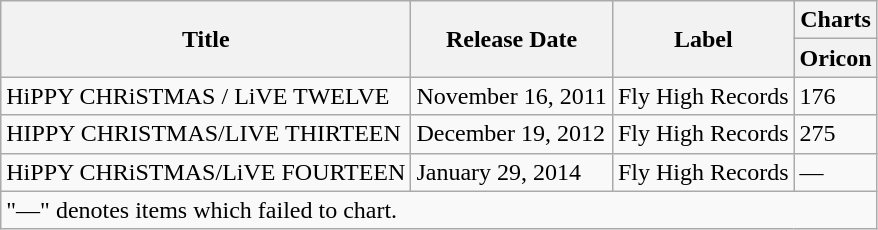<table class="wikitable">
<tr>
<th rowspan="2">Title</th>
<th rowspan="2">Release Date</th>
<th rowspan="2">Label</th>
<th>Charts</th>
</tr>
<tr>
<th>Oricon</th>
</tr>
<tr>
<td>HiPPY CHRiSTMAS / LiVE TWELVE</td>
<td>November 16, 2011</td>
<td>Fly High Records</td>
<td>176</td>
</tr>
<tr>
<td>HIPPY CHRISTMAS/LIVE THIRTEEN</td>
<td>December 19, 2012</td>
<td>Fly High Records</td>
<td>275</td>
</tr>
<tr>
<td>HiPPY CHRiSTMAS/LiVE FOURTEEN</td>
<td>January 29, 2014</td>
<td>Fly High Records</td>
<td>—</td>
</tr>
<tr>
<td colspan="4">"—" denotes items which failed to chart.</td>
</tr>
</table>
